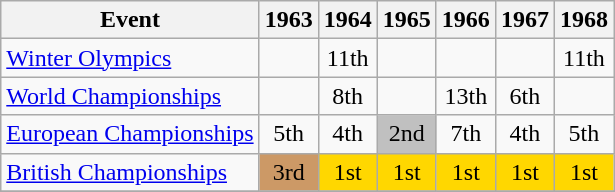<table class="wikitable">
<tr>
<th>Event</th>
<th>1963</th>
<th>1964</th>
<th>1965</th>
<th>1966</th>
<th>1967</th>
<th>1968</th>
</tr>
<tr>
<td><a href='#'>Winter Olympics</a></td>
<td></td>
<td align="center">11th</td>
<td></td>
<td></td>
<td></td>
<td align="center">11th</td>
</tr>
<tr>
<td><a href='#'>World Championships</a></td>
<td></td>
<td align="center">8th</td>
<td></td>
<td align="center">13th</td>
<td align="center">6th</td>
<td></td>
</tr>
<tr>
<td><a href='#'>European Championships</a></td>
<td align="center">5th</td>
<td align="center">4th</td>
<td align="center" bgcolor="silver">2nd</td>
<td align="center">7th</td>
<td align="center">4th</td>
<td align="center">5th</td>
</tr>
<tr>
<td><a href='#'>British Championships</a></td>
<td align="center" bgcolor="cc9966">3rd</td>
<td align="center" bgcolor="gold">1st</td>
<td align="center" bgcolor="gold">1st</td>
<td align="center" bgcolor="gold">1st</td>
<td align="center" bgcolor="gold">1st</td>
<td align="center" bgcolor="gold">1st</td>
</tr>
<tr>
</tr>
</table>
